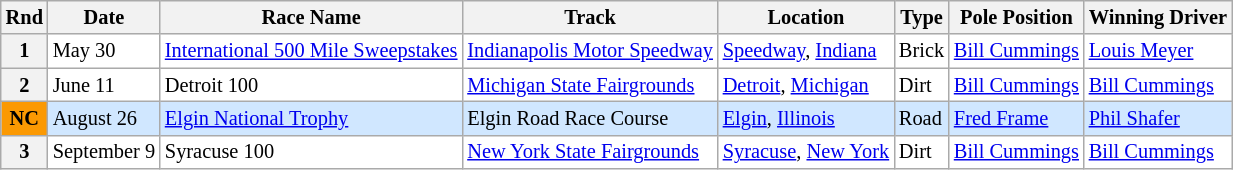<table class="wikitable" style="font-size:85%">
<tr>
<th>Rnd</th>
<th>Date</th>
<th>Race Name</th>
<th>Track</th>
<th>Location</th>
<th>Type</th>
<th>Pole Position</th>
<th>Winning Driver</th>
</tr>
<tr style="background:#FFFFFF;">
<th>1</th>
<td>May 30</td>
<td> <a href='#'>International 500 Mile Sweepstakes</a></td>
<td><a href='#'>Indianapolis Motor Speedway</a></td>
<td><a href='#'>Speedway</a>, <a href='#'>Indiana</a></td>
<td>Brick</td>
<td> <a href='#'>Bill Cummings</a></td>
<td> <a href='#'>Louis Meyer</a></td>
</tr>
<tr style="background:#FFFFFF;">
<th>2</th>
<td>June 11</td>
<td> Detroit 100</td>
<td><a href='#'>Michigan State Fairgrounds</a></td>
<td><a href='#'>Detroit</a>, <a href='#'>Michigan</a></td>
<td>Dirt</td>
<td> <a href='#'>Bill Cummings</a></td>
<td> <a href='#'>Bill Cummings</a></td>
</tr>
<tr style="background:#D0E7FF;">
<th style="background:#fb9902; text-align:center;"><strong>NC</strong></th>
<td>August 26</td>
<td> <a href='#'>Elgin National Trophy</a></td>
<td>Elgin Road Race Course</td>
<td><a href='#'>Elgin</a>, <a href='#'>Illinois</a></td>
<td>Road</td>
<td> <a href='#'>Fred Frame</a></td>
<td> <a href='#'>Phil Shafer</a></td>
</tr>
<tr style="background:#FFFFFF;">
<th>3</th>
<td>September 9</td>
<td> Syracuse 100</td>
<td><a href='#'>New York State Fairgrounds</a></td>
<td><a href='#'>Syracuse</a>, <a href='#'>New York</a></td>
<td>Dirt</td>
<td> <a href='#'>Bill Cummings</a></td>
<td> <a href='#'>Bill Cummings</a></td>
</tr>
</table>
